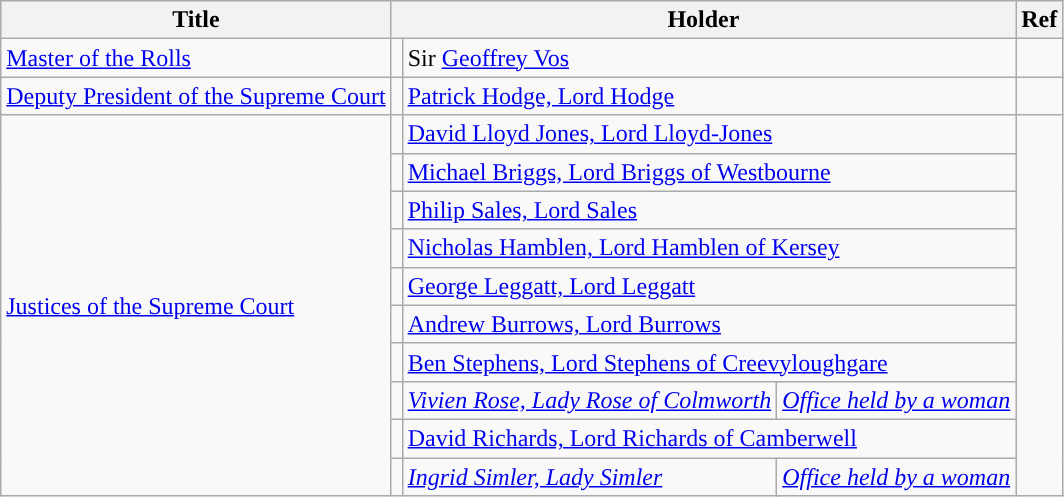<table class="wikitable">
<tr>
<th>Title</th>
<th colspan=4>Holder</th>
<th>Ref</th>
</tr>
<tr>
<td><a href='#'>Master of the Rolls</a></td>
<td style="background: "></td>
<td colspan=3>Sir <a href='#'>Geoffrey Vos</a></td>
<td></td>
</tr>
<tr>
<td><a href='#'>Deputy President of the Supreme Court</a></td>
<td style="background: "></td>
<td colspan=3><a href='#'>Patrick Hodge, Lord Hodge</a></td>
<td></td>
</tr>
<tr>
<td rowspan=10><a href='#'>Justices of the Supreme Court</a></td>
<td style="background: "></td>
<td colspan=3><a href='#'>David Lloyd Jones, Lord Lloyd-Jones</a></td>
<td rowspan=10></td>
</tr>
<tr>
<td style="background: "></td>
<td colspan=3><a href='#'>Michael Briggs, Lord Briggs of Westbourne</a></td>
</tr>
<tr>
<td style="background: "></td>
<td colspan=3><a href='#'>Philip Sales, Lord Sales</a></td>
</tr>
<tr>
<td style="background: "></td>
<td colspan=3><a href='#'>Nicholas Hamblen, Lord Hamblen of Kersey</a></td>
</tr>
<tr>
<td style="background: "></td>
<td colspan=3><a href='#'>George Leggatt, Lord Leggatt</a></td>
</tr>
<tr>
<td style="background: "></td>
<td colspan=3><a href='#'>Andrew Burrows, Lord Burrows</a></td>
</tr>
<tr>
<td style="background: "></td>
<td colspan=3><a href='#'>Ben Stephens, Lord Stephens of Creevyloughgare</a></td>
</tr>
<tr>
<td style="background: "></td>
<td colspan=2><em> <a href='#'>Vivien Rose, Lady Rose of Colmworth</a></em></td>
<td><em><a href='#'>Office held by a woman</a></em></td>
</tr>
<tr>
<td style="background: "></td>
<td colspan=3><a href='#'>David Richards, Lord Richards of Camberwell</a></td>
</tr>
<tr>
<td style="background: "></td>
<td colspan=2><em> <a href='#'>Ingrid Simler, Lady Simler</a></em></td>
<td><em><a href='#'>Office held by a woman</a></em></td>
</tr>
</table>
